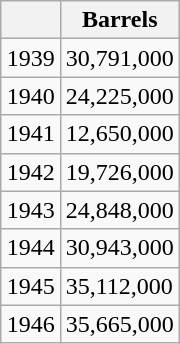<table class="wikitable" style="float:right">
<tr>
<th></th>
<th>Barrels</th>
</tr>
<tr>
<td>1939</td>
<td>30,791,000</td>
</tr>
<tr>
<td>1940</td>
<td>24,225,000</td>
</tr>
<tr>
<td>1941</td>
<td>12,650,000</td>
</tr>
<tr>
<td>1942</td>
<td>19,726,000</td>
</tr>
<tr>
<td>1943</td>
<td>24,848,000</td>
</tr>
<tr>
<td>1944</td>
<td>30,943,000</td>
</tr>
<tr>
<td>1945</td>
<td>35,112,000</td>
</tr>
<tr>
<td>1946</td>
<td>35,665,000</td>
</tr>
</table>
